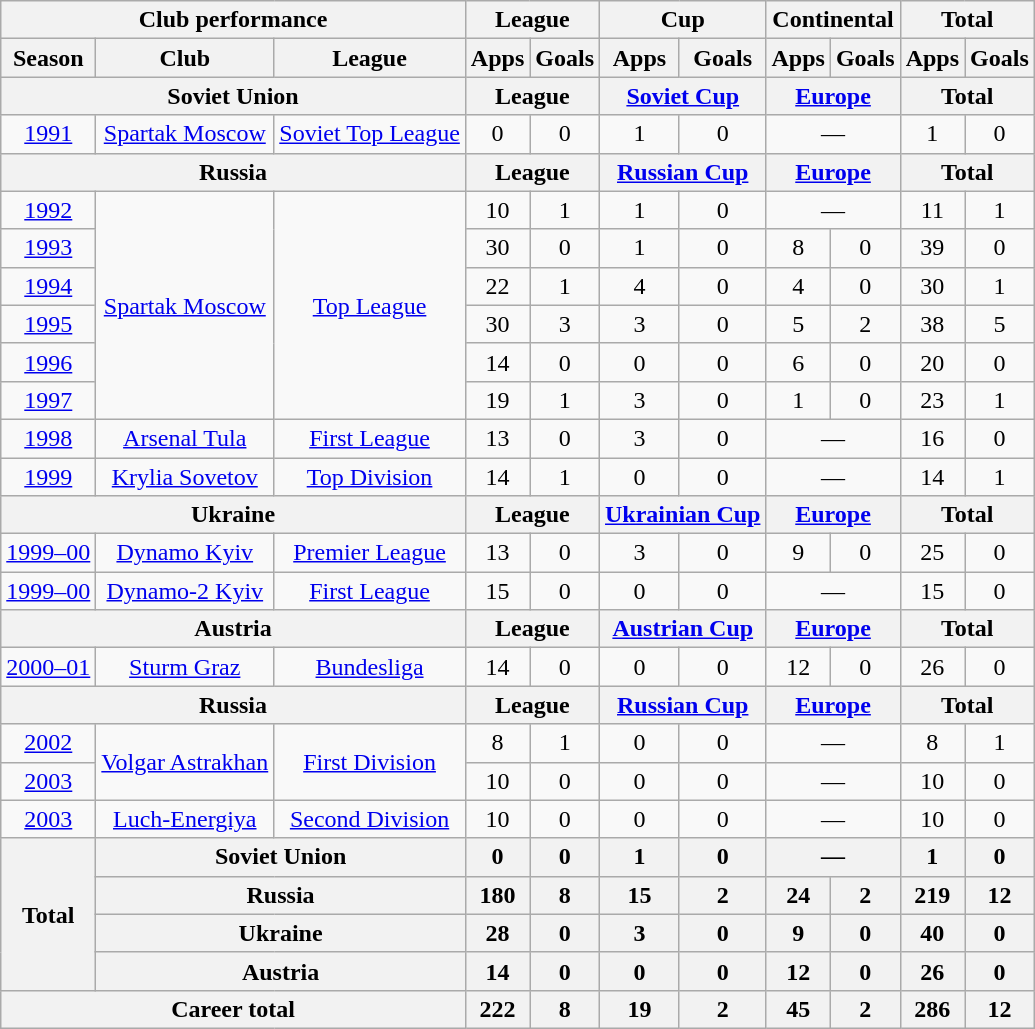<table class="wikitable" style="text-align:center">
<tr>
<th colspan=3>Club performance</th>
<th colspan=2>League</th>
<th colspan=2>Cup</th>
<th colspan=2>Continental</th>
<th colspan=2>Total</th>
</tr>
<tr>
<th>Season</th>
<th>Club</th>
<th>League</th>
<th>Apps</th>
<th>Goals</th>
<th>Apps</th>
<th>Goals</th>
<th>Apps</th>
<th>Goals</th>
<th>Apps</th>
<th>Goals</th>
</tr>
<tr>
<th colspan=3>Soviet Union</th>
<th colspan=2>League</th>
<th colspan=2><a href='#'>Soviet Cup</a></th>
<th colspan=2><a href='#'>Europe</a></th>
<th colspan=2>Total</th>
</tr>
<tr>
<td><a href='#'>1991</a></td>
<td rowspan="1"><a href='#'>Spartak Moscow</a></td>
<td rowspan="1"><a href='#'>Soviet Top League</a></td>
<td>0</td>
<td>0</td>
<td>1</td>
<td>0</td>
<td colspan="2">—</td>
<td>1</td>
<td>0</td>
</tr>
<tr>
<th colspan=3>Russia</th>
<th colspan=2>League</th>
<th colspan=2><a href='#'>Russian Cup</a></th>
<th colspan=2><a href='#'>Europe</a></th>
<th colspan=2>Total</th>
</tr>
<tr>
<td><a href='#'>1992</a></td>
<td rowspan="6"><a href='#'>Spartak Moscow</a></td>
<td rowspan="6"><a href='#'>Top League</a></td>
<td>10</td>
<td>1</td>
<td>1</td>
<td>0</td>
<td colspan="2">—</td>
<td>11</td>
<td>1</td>
</tr>
<tr>
<td><a href='#'>1993</a></td>
<td>30</td>
<td>0</td>
<td>1</td>
<td>0</td>
<td>8</td>
<td>0</td>
<td>39</td>
<td>0</td>
</tr>
<tr>
<td><a href='#'>1994</a></td>
<td>22</td>
<td>1</td>
<td>4</td>
<td>0</td>
<td>4</td>
<td>0</td>
<td>30</td>
<td>1</td>
</tr>
<tr>
<td><a href='#'>1995</a></td>
<td>30</td>
<td>3</td>
<td>3</td>
<td>0</td>
<td>5</td>
<td>2</td>
<td>38</td>
<td>5</td>
</tr>
<tr>
<td><a href='#'>1996</a></td>
<td>14</td>
<td>0</td>
<td>0</td>
<td>0</td>
<td>6</td>
<td>0</td>
<td>20</td>
<td>0</td>
</tr>
<tr>
<td><a href='#'>1997</a></td>
<td>19</td>
<td>1</td>
<td>3</td>
<td>0</td>
<td>1</td>
<td>0</td>
<td>23</td>
<td>1</td>
</tr>
<tr>
<td><a href='#'>1998</a></td>
<td rowspan="1"><a href='#'>Arsenal Tula</a></td>
<td rowspan="1"><a href='#'>First League</a></td>
<td>13</td>
<td>0</td>
<td>3</td>
<td>0</td>
<td colspan="2">—</td>
<td>16</td>
<td>0</td>
</tr>
<tr>
<td><a href='#'>1999</a></td>
<td rowspan="1"><a href='#'>Krylia Sovetov</a></td>
<td rowspan="1"><a href='#'>Top Division</a></td>
<td>14</td>
<td>1</td>
<td>0</td>
<td>0</td>
<td colspan="2">—</td>
<td>14</td>
<td>1</td>
</tr>
<tr>
<th colspan=3>Ukraine</th>
<th colspan=2>League</th>
<th colspan=2><a href='#'>Ukrainian Cup</a></th>
<th colspan=2><a href='#'>Europe</a></th>
<th colspan=2>Total</th>
</tr>
<tr>
<td><a href='#'>1999–00</a></td>
<td rowspan="1"><a href='#'>Dynamo Kyiv</a></td>
<td rowspan="1"><a href='#'>Premier League</a></td>
<td>13</td>
<td>0</td>
<td>3</td>
<td>0</td>
<td>9</td>
<td>0</td>
<td>25</td>
<td>0</td>
</tr>
<tr>
<td><a href='#'>1999–00</a></td>
<td rowspan="1"><a href='#'>Dynamo-2 Kyiv</a> </td>
<td rowspan="1"><a href='#'>First League</a></td>
<td>15</td>
<td>0</td>
<td>0</td>
<td>0</td>
<td colspan="2">—</td>
<td>15</td>
<td>0</td>
</tr>
<tr>
<th colspan=3>Austria</th>
<th colspan=2>League</th>
<th colspan=2><a href='#'>Austrian Cup</a></th>
<th colspan=2><a href='#'>Europe</a></th>
<th colspan=2>Total</th>
</tr>
<tr>
<td><a href='#'>2000–01</a></td>
<td rowspan="1"><a href='#'>Sturm Graz</a> </td>
<td rowspan="1"><a href='#'>Bundesliga</a></td>
<td>14</td>
<td>0</td>
<td>0</td>
<td>0</td>
<td>12</td>
<td>0</td>
<td>26</td>
<td>0</td>
</tr>
<tr>
<th colspan=3>Russia</th>
<th colspan=2>League</th>
<th colspan=2><a href='#'>Russian Cup</a></th>
<th colspan=2><a href='#'>Europe</a></th>
<th colspan=2>Total</th>
</tr>
<tr>
<td><a href='#'>2002</a></td>
<td rowspan="2"><a href='#'>Volgar Astrakhan</a></td>
<td rowspan="2"><a href='#'>First Division</a></td>
<td>8</td>
<td>1</td>
<td>0</td>
<td>0</td>
<td colspan="2">—</td>
<td>8</td>
<td>1</td>
</tr>
<tr>
<td><a href='#'>2003</a></td>
<td>10</td>
<td>0</td>
<td>0</td>
<td>0</td>
<td colspan="2">—</td>
<td>10</td>
<td>0</td>
</tr>
<tr>
<td><a href='#'>2003</a></td>
<td rowspan="1"><a href='#'>Luch-Energiya</a></td>
<td rowspan="1"><a href='#'>Second Division</a></td>
<td>10</td>
<td>0</td>
<td>0</td>
<td>0</td>
<td colspan="2">—</td>
<td>10</td>
<td>0</td>
</tr>
<tr>
<th rowspan=4>Total</th>
<th colspan=2>Soviet Union</th>
<th>0</th>
<th>0</th>
<th>1</th>
<th>0</th>
<th colspan="2">—</th>
<th>1</th>
<th>0</th>
</tr>
<tr>
<th colspan=2>Russia</th>
<th>180</th>
<th>8</th>
<th>15</th>
<th>2</th>
<th>24</th>
<th>2</th>
<th>219</th>
<th>12</th>
</tr>
<tr>
<th colspan=2>Ukraine</th>
<th>28</th>
<th>0</th>
<th>3</th>
<th>0</th>
<th>9</th>
<th>0</th>
<th>40</th>
<th>0</th>
</tr>
<tr>
<th colspan=2>Austria</th>
<th>14</th>
<th>0</th>
<th>0</th>
<th>0</th>
<th>12</th>
<th>0</th>
<th>26</th>
<th>0</th>
</tr>
<tr>
<th colspan="3">Career total</th>
<th>222</th>
<th>8</th>
<th>19</th>
<th>2</th>
<th>45</th>
<th>2</th>
<th>286</th>
<th>12</th>
</tr>
</table>
